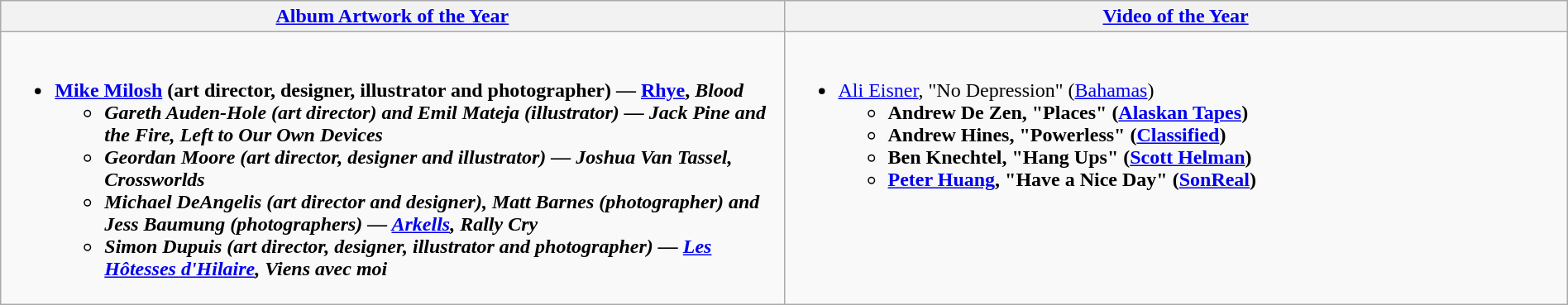<table class=wikitable style="width:100%">
<tr>
<th style="width:50%"><a href='#'>Album Artwork of the Year</a></th>
<th style="width:50%"><a href='#'>Video of the Year</a></th>
</tr>
<tr>
<td valign="top"><br><ul><li> <strong><a href='#'>Mike Milosh</a> (art director, designer, illustrator and photographer) — <a href='#'>Rhye</a>, <em>Blood<strong><em><ul><li>Gareth Auden-Hole (art director) and Emil Mateja (illustrator) — Jack Pine and the Fire, </em>Left to Our Own Devices<em></li><li>Geordan Moore (art director, designer and illustrator) — Joshua Van Tassel, </em>Crossworlds<em></li><li>Michael DeAngelis (art director and designer), Matt Barnes (photographer) and Jess Baumung (photographers) — <a href='#'>Arkells</a>, </em>Rally Cry<em></li><li>Simon Dupuis (art director, designer, illustrator and photographer) — <a href='#'>Les Hôtesses d'Hilaire</a>, </em>Viens avec moi<em></li></ul></li></ul></td>
<td valign="top"><br><ul><li> </strong><a href='#'>Ali Eisner</a>, "No Depression" (<a href='#'>Bahamas</a>)<strong><ul><li>Andrew De Zen, "Places" (<a href='#'>Alaskan Tapes</a>)</li><li>Andrew Hines, "Powerless" (<a href='#'>Classified</a>)</li><li>Ben Knechtel, "Hang Ups" (<a href='#'>Scott Helman</a>)</li><li><a href='#'>Peter Huang</a>, "Have a Nice Day" (<a href='#'>SonReal</a>)</li></ul></li></ul></td>
</tr>
</table>
